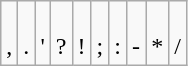<table class="wikitable">
<tr align=center>
<td> <br>,</td>
<td> <br> .</td>
<td> <br> '</td>
<td> <br> ?</td>
<td> <br> !</td>
<td> <br> ;</td>
<td> <br> :</td>
<td> <br> -</td>
<td> <br> *</td>
<td> <br> /</td>
</tr>
</table>
